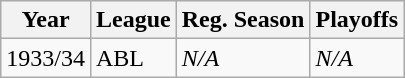<table class="wikitable">
<tr>
<th>Year</th>
<th>League</th>
<th>Reg. Season</th>
<th>Playoffs</th>
</tr>
<tr>
<td>1933/34</td>
<td>ABL</td>
<td><em>N/A</em></td>
<td><em>N/A</em></td>
</tr>
</table>
